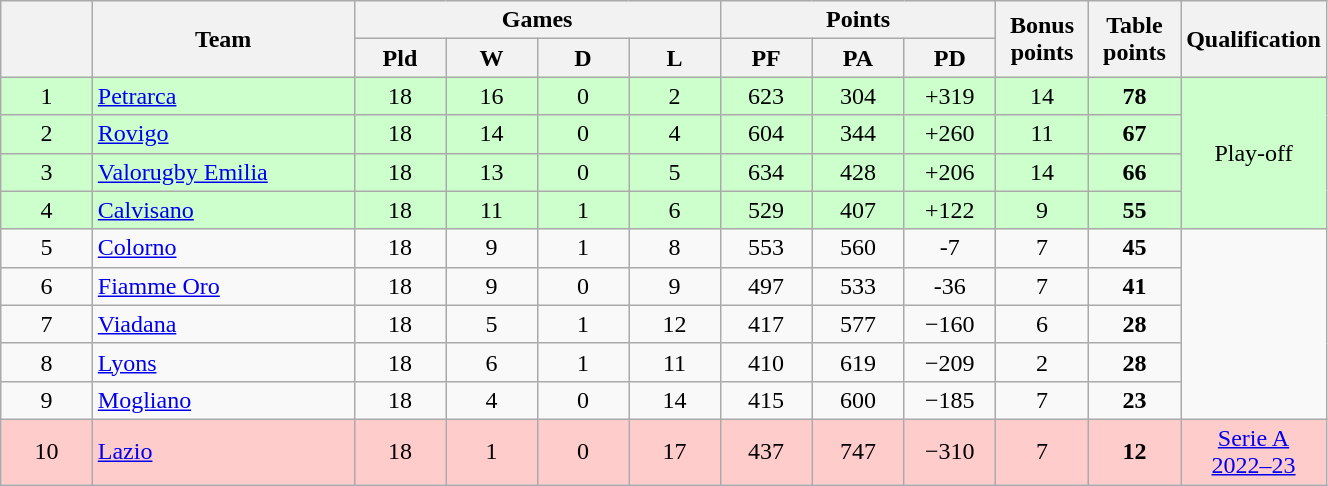<table class="wikitable" style="text-align:center;width:70%">
<tr>
<th rowspan="2" style="width:7%"></th>
<th rowspan="2" style="width:20%">Team</th>
<th colspan="4" style="width:28%">Games</th>
<th colspan="3" style="width:21%">Points</th>
<th rowspan="2" style="width:7%">Bonus points</th>
<th rowspan="2" style="width:7%">Table points</th>
<th rowspan="2" style="width:25%">Qualification</th>
</tr>
<tr>
<th>Pld</th>
<th style="width:7%">W</th>
<th style="width:7%">D</th>
<th style="width:7%">L</th>
<th style="width:7%">PF</th>
<th style="width:7%">PA</th>
<th style="width:7%">PD</th>
</tr>
<tr style="background-color:#ccffcc">
<td>1</td>
<td align="left"><a href='#'>Petrarca</a></td>
<td>18</td>
<td>16</td>
<td>0</td>
<td>2</td>
<td>623</td>
<td>304</td>
<td>+319</td>
<td>14</td>
<td><strong>78</strong></td>
<td rowspan="4">Play-off</td>
</tr>
<tr style="background-color:#ccffcc">
<td>2</td>
<td align="left"><a href='#'>Rovigo</a></td>
<td>18</td>
<td>14</td>
<td>0</td>
<td>4</td>
<td>604</td>
<td>344</td>
<td>+260</td>
<td>11</td>
<td><strong>67</strong></td>
</tr>
<tr style="background-color:#ccffcc">
<td>3</td>
<td align="left"><a href='#'>Valorugby Emilia</a></td>
<td>18</td>
<td>13</td>
<td>0</td>
<td>5</td>
<td>634</td>
<td>428</td>
<td>+206</td>
<td>14</td>
<td><strong>66</strong></td>
</tr>
<tr style="background-color:#ccffcc">
<td>4</td>
<td align="left"><a href='#'>Calvisano</a></td>
<td>18</td>
<td>11</td>
<td>1</td>
<td>6</td>
<td>529</td>
<td>407</td>
<td>+122</td>
<td>9</td>
<td><strong>55</strong></td>
</tr>
<tr>
<td>5</td>
<td align="left"><a href='#'>Colorno</a></td>
<td>18</td>
<td>9</td>
<td>1</td>
<td>8</td>
<td>553</td>
<td>560</td>
<td>-7</td>
<td>7</td>
<td><strong>45</strong></td>
<td rowspan="5"></td>
</tr>
<tr>
<td>6</td>
<td align="left"><a href='#'>Fiamme Oro</a></td>
<td>18</td>
<td>9</td>
<td>0</td>
<td>9</td>
<td>497</td>
<td>533</td>
<td>-36</td>
<td>7</td>
<td><strong>41</strong></td>
</tr>
<tr>
<td>7</td>
<td align="left"><a href='#'>Viadana</a></td>
<td>18</td>
<td>5</td>
<td>1</td>
<td>12</td>
<td>417</td>
<td>577</td>
<td>−160</td>
<td>6</td>
<td><strong>28</strong></td>
</tr>
<tr>
<td>8</td>
<td align="left"><a href='#'>Lyons</a></td>
<td>18</td>
<td>6</td>
<td>1</td>
<td>11</td>
<td>410</td>
<td>619</td>
<td>−209</td>
<td>2</td>
<td><strong>28</strong></td>
</tr>
<tr>
<td>9</td>
<td align="left"><a href='#'>Mogliano</a></td>
<td>18</td>
<td>4</td>
<td>0</td>
<td>14</td>
<td>415</td>
<td>600</td>
<td>−185</td>
<td>7</td>
<td><strong>23</strong></td>
</tr>
<tr style="background-color:#ffcccc">
<td>10</td>
<td align="left"><a href='#'>Lazio</a></td>
<td>18</td>
<td>1</td>
<td>0</td>
<td>17</td>
<td>437</td>
<td>747</td>
<td>−310</td>
<td>7</td>
<td><strong>12</strong></td>
<td><a href='#'>Serie A 2022–23</a></td>
</tr>
</table>
